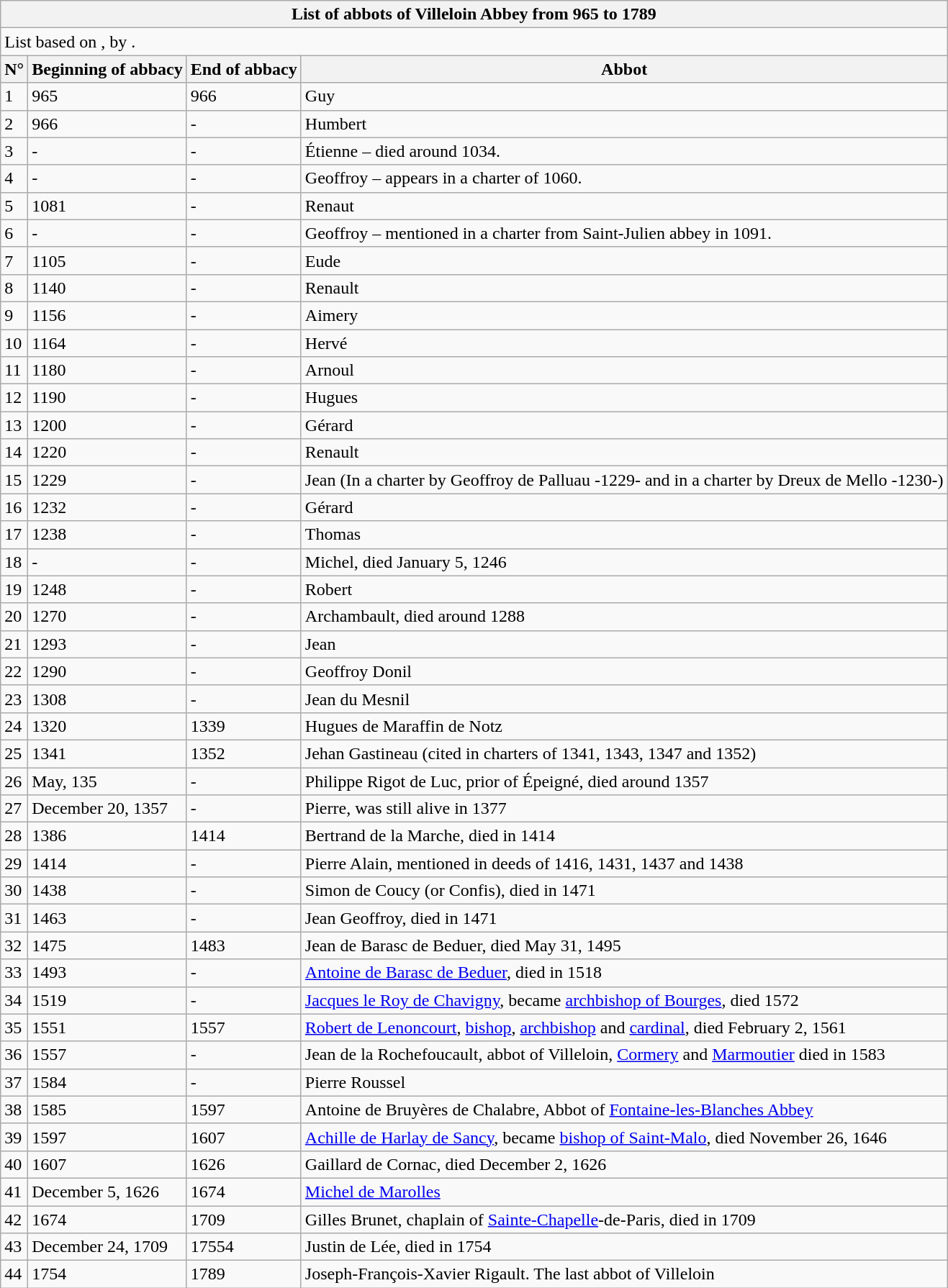<table class="wikitable">
<tr>
<th colspan="4">List of abbots of Villeloin Abbey from 965 to 1789</th>
</tr>
<tr>
<td colspan="4">List based on , by .</td>
</tr>
<tr>
<th>N°</th>
<th>Beginning of abbacy</th>
<th>End of abbacy</th>
<th>Abbot</th>
</tr>
<tr>
<td>1</td>
<td>965</td>
<td>966</td>
<td>Guy</td>
</tr>
<tr>
<td>2</td>
<td>966</td>
<td>-</td>
<td>Humbert</td>
</tr>
<tr>
<td>3</td>
<td>-</td>
<td>-</td>
<td>Étienne – died around 1034.</td>
</tr>
<tr>
<td>4</td>
<td>-</td>
<td>-</td>
<td>Geoffroy – appears in a charter of 1060.</td>
</tr>
<tr>
<td>5</td>
<td>1081</td>
<td>-</td>
<td>Renaut</td>
</tr>
<tr>
<td>6</td>
<td>-</td>
<td>-</td>
<td>Geoffroy – mentioned in a charter from Saint-Julien abbey in 1091.</td>
</tr>
<tr>
<td>7</td>
<td>1105</td>
<td>-</td>
<td>Eude</td>
</tr>
<tr>
<td>8</td>
<td>1140</td>
<td>-</td>
<td>Renault</td>
</tr>
<tr>
<td>9</td>
<td>1156</td>
<td>-</td>
<td>Aimery</td>
</tr>
<tr>
<td>10</td>
<td>1164</td>
<td>-</td>
<td>Hervé</td>
</tr>
<tr>
<td>11</td>
<td>1180</td>
<td>-</td>
<td>Arnoul</td>
</tr>
<tr>
<td>12</td>
<td>1190</td>
<td>-</td>
<td>Hugues</td>
</tr>
<tr>
<td>13</td>
<td>1200</td>
<td>-</td>
<td>Gérard</td>
</tr>
<tr>
<td>14</td>
<td>1220</td>
<td>-</td>
<td>Renault</td>
</tr>
<tr>
<td>15</td>
<td>1229</td>
<td>-</td>
<td>Jean (In a charter by Geoffroy de Palluau -1229- and in a charter by Dreux de Mello -1230-)</td>
</tr>
<tr>
<td>16</td>
<td>1232</td>
<td>-</td>
<td>Gérard</td>
</tr>
<tr>
<td>17</td>
<td>1238</td>
<td>-</td>
<td>Thomas</td>
</tr>
<tr>
<td>18</td>
<td>-</td>
<td>-</td>
<td>Michel, died January 5, 1246</td>
</tr>
<tr>
<td>19</td>
<td>1248</td>
<td>-</td>
<td>Robert</td>
</tr>
<tr>
<td>20</td>
<td>1270</td>
<td>-</td>
<td>Archambault, died around 1288</td>
</tr>
<tr>
<td>21</td>
<td>1293</td>
<td>-</td>
<td>Jean</td>
</tr>
<tr>
<td>22</td>
<td>1290</td>
<td>-</td>
<td>Geoffroy Donil</td>
</tr>
<tr>
<td>23</td>
<td>1308</td>
<td>-</td>
<td>Jean du Mesnil</td>
</tr>
<tr>
<td>24</td>
<td>1320</td>
<td>1339</td>
<td>Hugues de Maraffin de Notz</td>
</tr>
<tr>
<td>25</td>
<td>1341</td>
<td>1352</td>
<td>Jehan Gastineau (cited in charters of 1341, 1343, 1347 and 1352)</td>
</tr>
<tr>
<td>26</td>
<td>May, 135</td>
<td>-</td>
<td>Philippe Rigot de Luc, prior of Épeigné, died around 1357</td>
</tr>
<tr>
<td>27</td>
<td>December 20, 1357</td>
<td>-</td>
<td>Pierre, was still alive in 1377</td>
</tr>
<tr>
<td>28</td>
<td>1386</td>
<td>1414</td>
<td>Bertrand de la Marche, died in 1414</td>
</tr>
<tr>
<td>29</td>
<td>1414</td>
<td>-</td>
<td>Pierre Alain, mentioned in deeds of 1416, 1431, 1437 and 1438</td>
</tr>
<tr>
<td>30</td>
<td>1438</td>
<td>-</td>
<td>Simon de Coucy (or Confis), died in 1471</td>
</tr>
<tr>
<td>31</td>
<td>1463</td>
<td>-</td>
<td>Jean Geoffroy, died in 1471</td>
</tr>
<tr>
<td>32</td>
<td>1475</td>
<td>1483</td>
<td>Jean de Barasc de Beduer, died May 31, 1495</td>
</tr>
<tr>
<td>33</td>
<td>1493</td>
<td>-</td>
<td><a href='#'>Antoine de Barasc de Beduer</a>, died in 1518</td>
</tr>
<tr>
<td>34</td>
<td>1519</td>
<td>-</td>
<td><a href='#'>Jacques le Roy de Chavigny</a>, became <a href='#'>archbishop of Bourges</a>, died 1572</td>
</tr>
<tr>
<td>35</td>
<td>1551</td>
<td>1557</td>
<td><a href='#'>Robert de Lenoncourt</a>, <a href='#'>bishop</a>, <a href='#'>archbishop</a> and <a href='#'>cardinal</a>, died February 2, 1561</td>
</tr>
<tr>
<td>36</td>
<td>1557</td>
<td>-</td>
<td>Jean de la Rochefoucault, abbot of Villeloin, <a href='#'>Cormery</a> and <a href='#'>Marmoutier</a> died in 1583</td>
</tr>
<tr>
<td>37</td>
<td>1584</td>
<td>-</td>
<td>Pierre Roussel</td>
</tr>
<tr>
<td>38</td>
<td>1585</td>
<td>1597</td>
<td>Antoine de Bruyères de Chalabre, Abbot of <a href='#'>Fontaine-les-Blanches Abbey</a></td>
</tr>
<tr>
<td>39</td>
<td>1597</td>
<td>1607</td>
<td><a href='#'>Achille de Harlay de Sancy</a>, became <a href='#'>bishop of Saint-Malo</a>, died November 26, 1646</td>
</tr>
<tr>
<td>40</td>
<td>1607</td>
<td>1626</td>
<td>Gaillard de Cornac, died December 2, 1626</td>
</tr>
<tr>
<td>41</td>
<td>December 5, 1626</td>
<td>1674</td>
<td><a href='#'>Michel de Marolles</a></td>
</tr>
<tr>
<td>42</td>
<td>1674</td>
<td>1709</td>
<td>Gilles Brunet, chaplain of <a href='#'>Sainte-Chapelle</a>-de-Paris, died in 1709</td>
</tr>
<tr>
<td>43</td>
<td>December 24, 1709</td>
<td>17554</td>
<td>Justin de Lée, died in 1754</td>
</tr>
<tr>
<td>44</td>
<td>1754</td>
<td>1789</td>
<td>Joseph-François-Xavier Rigault. The last abbot of Villeloin</td>
</tr>
</table>
